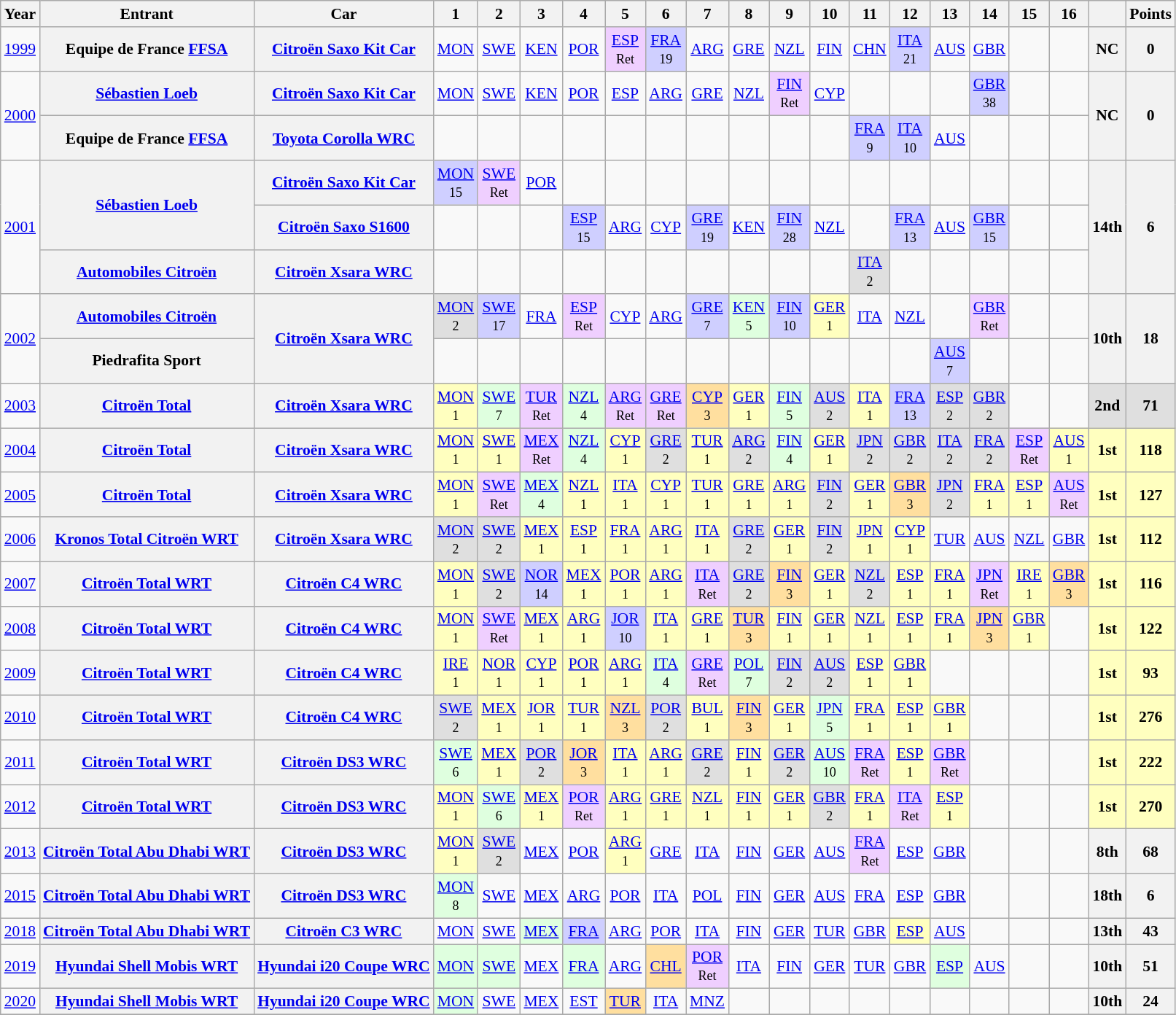<table class="wikitable" style="text-align:center; font-size:90%;">
<tr>
<th>Year</th>
<th>Entrant</th>
<th>Car</th>
<th>1</th>
<th>2</th>
<th>3</th>
<th>4</th>
<th>5</th>
<th>6</th>
<th>7</th>
<th>8</th>
<th>9</th>
<th>10</th>
<th>11</th>
<th>12</th>
<th>13</th>
<th>14</th>
<th>15</th>
<th>16</th>
<th></th>
<th>Points</th>
</tr>
<tr>
<td><a href='#'>1999</a></td>
<th>Equipe de France <a href='#'>FFSA</a></th>
<th><a href='#'>Citroën Saxo Kit Car</a></th>
<td><a href='#'>MON</a></td>
<td><a href='#'>SWE</a></td>
<td><a href='#'>KEN</a></td>
<td><a href='#'>POR</a></td>
<td style="background:#efcfff;"><a href='#'>ESP</a><br><small>Ret</small></td>
<td style="background:#cfcfff;"><a href='#'>FRA</a><br><small>19</small></td>
<td><a href='#'>ARG</a></td>
<td><a href='#'>GRE</a></td>
<td><a href='#'>NZL</a></td>
<td><a href='#'>FIN</a></td>
<td><a href='#'>CHN</a></td>
<td style="background:#cfcfff;"><a href='#'>ITA</a><br><small>21</small></td>
<td><a href='#'>AUS</a></td>
<td><a href='#'>GBR</a></td>
<td></td>
<td></td>
<th>NC</th>
<th>0</th>
</tr>
<tr>
<td rowspan=2><a href='#'>2000</a></td>
<th><a href='#'>Sébastien Loeb</a></th>
<th><a href='#'>Citroën Saxo Kit Car</a></th>
<td><a href='#'>MON</a></td>
<td><a href='#'>SWE</a></td>
<td><a href='#'>KEN</a></td>
<td><a href='#'>POR</a></td>
<td><a href='#'>ESP</a></td>
<td><a href='#'>ARG</a></td>
<td><a href='#'>GRE</a></td>
<td><a href='#'>NZL</a></td>
<td style="background:#efcfff;"><a href='#'>FIN</a><br><small>Ret</small></td>
<td><a href='#'>CYP</a></td>
<td></td>
<td></td>
<td></td>
<td style="background:#cfcfff;"><a href='#'>GBR</a><br><small>38</small></td>
<td></td>
<td></td>
<th rowspan=2>NC</th>
<th rowspan=2>0</th>
</tr>
<tr>
<th>Equipe de France <a href='#'>FFSA</a></th>
<th><a href='#'>Toyota Corolla WRC</a></th>
<td></td>
<td></td>
<td></td>
<td></td>
<td></td>
<td></td>
<td></td>
<td></td>
<td></td>
<td></td>
<td style="background:#cfcfff;"><a href='#'>FRA</a><br><small>9</small></td>
<td style="background:#cfcfff;"><a href='#'>ITA</a><br><small>10</small></td>
<td><a href='#'>AUS</a></td>
<td></td>
<td></td>
<td></td>
</tr>
<tr>
<td rowspan=3><a href='#'>2001</a></td>
<th rowspan=2><a href='#'>Sébastien Loeb</a></th>
<th><a href='#'>Citroën Saxo Kit Car</a></th>
<td style="background:#cfcfff;"><a href='#'>MON</a><br><small>15</small></td>
<td style="background:#efcfff;"><a href='#'>SWE</a><br><small>Ret</small></td>
<td><a href='#'>POR</a></td>
<td></td>
<td></td>
<td></td>
<td></td>
<td></td>
<td></td>
<td></td>
<td></td>
<td></td>
<td></td>
<td></td>
<td></td>
<td></td>
<th rowspan=3>14th</th>
<th rowspan=3>6</th>
</tr>
<tr>
<th><a href='#'>Citroën Saxo S1600</a></th>
<td></td>
<td></td>
<td></td>
<td style="background:#cfcfff;"><a href='#'>ESP</a><br><small>15</small></td>
<td><a href='#'>ARG</a></td>
<td><a href='#'>CYP</a></td>
<td style="background:#cfcfff;"><a href='#'>GRE</a><br><small>19</small></td>
<td><a href='#'>KEN</a></td>
<td style="background:#cfcfff;"><a href='#'>FIN</a><br><small>28</small></td>
<td><a href='#'>NZL</a></td>
<td></td>
<td style="background:#cfcfff;"><a href='#'>FRA</a><br><small>13</small></td>
<td><a href='#'>AUS</a></td>
<td style="background:#cfcfff;"><a href='#'>GBR</a><br><small>15</small></td>
<td></td>
<td></td>
</tr>
<tr>
<th><a href='#'>Automobiles Citroën</a></th>
<th><a href='#'>Citroën Xsara WRC</a></th>
<td></td>
<td></td>
<td></td>
<td></td>
<td></td>
<td></td>
<td></td>
<td></td>
<td></td>
<td></td>
<td style="background:#dfdfdf;"><a href='#'>ITA</a><br><small>2</small></td>
<td></td>
<td></td>
<td></td>
<td></td>
<td></td>
</tr>
<tr>
<td rowspan=2><a href='#'>2002</a></td>
<th><a href='#'>Automobiles Citroën</a></th>
<th rowspan=2><a href='#'>Citroën Xsara WRC</a></th>
<td style="background:#dfdfdf;"><a href='#'>MON</a><br><small>2</small></td>
<td style="background:#cfcfff;"><a href='#'>SWE</a><br><small>17</small></td>
<td><a href='#'>FRA</a></td>
<td style="background:#efcfff;"><a href='#'>ESP</a><br><small>Ret</small></td>
<td><a href='#'>CYP</a></td>
<td><a href='#'>ARG</a></td>
<td style="background:#cfcfff;"><a href='#'>GRE</a><br><small>7</small></td>
<td style="background:#dfffdf;"><a href='#'>KEN</a><br><small>5</small></td>
<td style="background:#cfcfff;"><a href='#'>FIN</a><br><small>10</small></td>
<td style="background:#ffffbf;"><a href='#'>GER</a><br><small>1</small></td>
<td><a href='#'>ITA</a></td>
<td><a href='#'>NZL</a></td>
<td></td>
<td style="background:#efcfff;"><a href='#'>GBR</a><br><small>Ret</small></td>
<td></td>
<td></td>
<th rowspan=2>10th</th>
<th rowspan=2>18</th>
</tr>
<tr>
<th>Piedrafita Sport</th>
<td></td>
<td></td>
<td></td>
<td></td>
<td></td>
<td></td>
<td></td>
<td></td>
<td></td>
<td></td>
<td></td>
<td></td>
<td style="background:#cfcfff;"><a href='#'>AUS</a><br><small>7</small></td>
<td></td>
<td></td>
<td></td>
</tr>
<tr>
<td><a href='#'>2003</a></td>
<th><a href='#'>Citroën Total</a></th>
<th><a href='#'>Citroën Xsara WRC</a></th>
<td style="background:#ffffbf;"><a href='#'>MON</a><br><small>1</small></td>
<td style="background:#dfffdf;"><a href='#'>SWE</a><br><small>7</small></td>
<td style="background:#efcfff;"><a href='#'>TUR</a><br><small>Ret</small></td>
<td style="background:#dfffdf;"><a href='#'>NZL</a><br><small>4</small></td>
<td style="background:#efcfff;"><a href='#'>ARG</a><br><small>Ret</small></td>
<td style="background:#efcfff;"><a href='#'>GRE</a><br><small>Ret</small></td>
<td style="background:#ffdf9f;"><a href='#'>CYP</a><br><small>3</small></td>
<td style="background:#ffffbf;"><a href='#'>GER</a><br><small>1</small></td>
<td style="background:#dfffdf;"><a href='#'>FIN</a><br><small>5</small></td>
<td style="background:#dfdfdf;"><a href='#'>AUS</a><br><small>2</small></td>
<td style="background:#ffffbf;"><a href='#'>ITA</a><br><small>1</small></td>
<td style="background:#cfcfff;"><a href='#'>FRA</a><br><small>13</small></td>
<td style="background:#dfdfdf;"><a href='#'>ESP</a><br><small>2</small></td>
<td style="background:#dfdfdf;"><a href='#'>GBR</a><br><small>2</small></td>
<td></td>
<td></td>
<th style="background:#dfdfdf;">2nd</th>
<th style="background:#dfdfdf;">71</th>
</tr>
<tr>
<td><a href='#'>2004</a></td>
<th><a href='#'>Citroën Total</a></th>
<th><a href='#'>Citroën Xsara WRC</a></th>
<td style="background:#ffffbf;"><a href='#'>MON</a><br><small>1</small></td>
<td style="background:#ffffbf;"><a href='#'>SWE</a><br><small>1</small></td>
<td style="background:#efcfff;"><a href='#'>MEX</a><br><small>Ret</small></td>
<td style="background:#dfffdf;"><a href='#'>NZL</a><br><small>4</small></td>
<td style="background:#ffffbf;"><a href='#'>CYP</a><br><small>1</small></td>
<td style="background:#dfdfdf;"><a href='#'>GRE</a><br><small>2</small></td>
<td style="background:#ffffbf;"><a href='#'>TUR</a><br><small>1</small></td>
<td style="background:#dfdfdf;"><a href='#'>ARG</a><br><small>2</small></td>
<td style="background:#dfffdf;"><a href='#'>FIN</a><br><small>4</small></td>
<td style="background:#ffffbf;"><a href='#'>GER</a><br><small>1</small></td>
<td style="background:#dfdfdf;"><a href='#'>JPN</a><br><small>2</small></td>
<td style="background:#dfdfdf;"><a href='#'>GBR</a><br><small>2</small></td>
<td style="background:#dfdfdf;"><a href='#'>ITA</a><br><small>2</small></td>
<td style="background:#dfdfdf;"><a href='#'>FRA</a><br><small>2</small></td>
<td style="background:#efcfff;"><a href='#'>ESP</a><br><small>Ret</small></td>
<td style="background:#ffffbf;"><a href='#'>AUS</a><br><small>1</small></td>
<th style="background:#ffffbf;">1st</th>
<th style="background:#ffffbf;">118</th>
</tr>
<tr>
<td><a href='#'>2005</a></td>
<th><a href='#'>Citroën Total</a></th>
<th><a href='#'>Citroën Xsara WRC</a></th>
<td style="background:#ffffbf;"><a href='#'>MON</a><br><small>1</small></td>
<td style="background:#efcfff;"><a href='#'>SWE</a><br><small>Ret</small></td>
<td style="background:#dfffdf;"><a href='#'>MEX</a><br><small>4</small></td>
<td style="background:#ffffbf;"><a href='#'>NZL</a><br><small>1</small></td>
<td style="background:#ffffbf;"><a href='#'>ITA</a><br><small>1</small></td>
<td style="background:#ffffbf;"><a href='#'>CYP</a><br><small>1</small></td>
<td style="background:#ffffbf;"><a href='#'>TUR</a><br><small>1</small></td>
<td style="background:#ffffbf;"><a href='#'>GRE</a><br><small>1</small></td>
<td style="background:#ffffbf;"><a href='#'>ARG</a><br><small>1</small></td>
<td style="background:#dfdfdf;"><a href='#'>FIN</a><br><small>2</small></td>
<td style="background:#ffffbf;"><a href='#'>GER</a><br><small>1</small></td>
<td style="background:#ffdf9f;"><a href='#'>GBR</a><br><small>3</small></td>
<td style="background:#dfdfdf;"><a href='#'>JPN</a><br><small>2</small></td>
<td style="background:#ffffbf;"><a href='#'>FRA</a><br><small>1</small></td>
<td style="background:#ffffbf;"><a href='#'>ESP</a><br><small>1</small></td>
<td style="background:#efcfff;"><a href='#'>AUS</a><br><small>Ret</small></td>
<th style="background:#ffffbf;">1st</th>
<th style="background:#ffffbf;">127</th>
</tr>
<tr>
<td><a href='#'>2006</a></td>
<th><a href='#'>Kronos Total Citroën WRT</a></th>
<th><a href='#'>Citroën Xsara WRC</a></th>
<td style="background:#dfdfdf;"><a href='#'>MON</a><br><small>2</small></td>
<td style="background:#dfdfdf;"><a href='#'>SWE</a><br><small>2</small></td>
<td style="background:#ffffbf;"><a href='#'>MEX</a><br><small>1</small></td>
<td style="background:#ffffbf;"><a href='#'>ESP</a><br><small>1</small></td>
<td style="background:#ffffbf;"><a href='#'>FRA</a><br><small>1</small></td>
<td style="background:#ffffbf;"><a href='#'>ARG</a><br><small>1</small></td>
<td style="background:#ffffbf;"><a href='#'>ITA</a><br><small>1</small></td>
<td style="background:#dfdfdf;"><a href='#'>GRE</a><br><small>2</small></td>
<td style="background:#ffffbf;"><a href='#'>GER</a><br><small>1</small></td>
<td style="background:#dfdfdf;"><a href='#'>FIN</a><br><small>2</small></td>
<td style="background:#ffffbf;"><a href='#'>JPN</a><br><small>1</small></td>
<td style="background:#ffffbf;"><a href='#'>CYP</a><br><small>1</small></td>
<td><a href='#'>TUR</a> <br><small></small></td>
<td><a href='#'>AUS</a> <br><small></small></td>
<td><a href='#'>NZL</a> <br><small></small></td>
<td><a href='#'>GBR</a> <br><small></small></td>
<th style="background:#ffffbf;">1st</th>
<th style="background:#ffffbf;">112</th>
</tr>
<tr>
<td><a href='#'>2007</a></td>
<th><a href='#'>Citroën Total WRT</a></th>
<th><a href='#'>Citroën C4 WRC</a></th>
<td style="background:#ffffbf;"><a href='#'>MON</a><br><small>1</small></td>
<td style="background:#dfdfdf;"><a href='#'>SWE</a><br><small>2</small></td>
<td style="background:#cfcfff;"><a href='#'>NOR</a><br><small>14</small></td>
<td style="background:#ffffbf;"><a href='#'>MEX</a><br><small>1</small></td>
<td style="background:#ffffbf;"><a href='#'>POR</a><br><small>1</small></td>
<td style="background:#ffffbf;"><a href='#'>ARG</a><br><small>1</small></td>
<td style="background:#efcfff;"><a href='#'>ITA</a><br><small>Ret</small></td>
<td style="background:#dfdfdf;"><a href='#'>GRE</a><br><small>2</small></td>
<td style="background:#ffdf9f;"><a href='#'>FIN</a><br><small>3</small></td>
<td style="background:#ffffbf;"><a href='#'>GER</a><br><small>1</small></td>
<td style="background:#dfdfdf;"><a href='#'>NZL</a><br><small>2</small></td>
<td style="background:#ffffbf;"><a href='#'>ESP</a><br><small>1</small></td>
<td style="background:#ffffbf;"><a href='#'>FRA</a><br><small>1</small></td>
<td style="background:#efcfff;"><a href='#'>JPN</a><br><small>Ret</small></td>
<td style="background:#ffffbf;"><a href='#'>IRE</a><br><small>1</small></td>
<td style="background:#ffdf9f;"><a href='#'>GBR</a><br><small>3</small></td>
<th style="background:#ffffbf;">1st</th>
<th style="background:#ffffbf;">116</th>
</tr>
<tr>
<td><a href='#'>2008</a></td>
<th><a href='#'>Citroën Total WRT</a></th>
<th><a href='#'>Citroën C4 WRC</a></th>
<td style="background:#ffffbf;"><a href='#'>MON</a><br><small>1</small></td>
<td style="background:#efcfff;"><a href='#'>SWE</a><br><small>Ret</small></td>
<td style="background:#ffffbf;"><a href='#'>MEX</a><br><small>1</small></td>
<td style="background:#ffffbf;"><a href='#'>ARG</a><br><small>1</small></td>
<td style="background:#cfcfff;"><a href='#'>JOR</a><br><small>10</small></td>
<td style="background:#ffffbf;"><a href='#'>ITA</a><br><small>1</small></td>
<td style="background:#ffffbf;"><a href='#'>GRE</a><br><small>1</small></td>
<td style="background:#ffdf9f;"><a href='#'>TUR</a><br><small>3</small></td>
<td style="background:#ffffbf;"><a href='#'>FIN</a><br><small>1</small></td>
<td style="background:#ffffbf;"><a href='#'>GER</a><br><small>1</small></td>
<td style="background:#ffffbf;"><a href='#'>NZL</a><br><small>1</small></td>
<td style="background:#ffffbf;"><a href='#'>ESP</a><br><small>1</small></td>
<td style="background:#ffffbf;"><a href='#'>FRA</a><br><small>1</small></td>
<td style="background:#ffdf9f;"><a href='#'>JPN</a><br><small>3</small></td>
<td style="background:#ffffbf;"><a href='#'>GBR</a><br><small>1</small></td>
<td></td>
<th style="background:#ffffbf;">1st</th>
<th style="background:#ffffbf;">122</th>
</tr>
<tr>
<td><a href='#'>2009</a></td>
<th><a href='#'>Citroën Total WRT</a></th>
<th><a href='#'>Citroën C4 WRC</a></th>
<td style="background:#ffffbf;"><a href='#'>IRE</a><br><small>1</small></td>
<td style="background:#ffffbf;"><a href='#'>NOR</a><br><small>1</small></td>
<td style="background:#ffffbf;"><a href='#'>CYP</a><br><small>1</small></td>
<td style="background:#ffffbf;"><a href='#'>POR</a><br><small>1</small></td>
<td style="background:#ffffbf;"><a href='#'>ARG</a><br><small>1</small></td>
<td style="background:#dfffdf;"><a href='#'>ITA</a><br><small>4</small></td>
<td style="background:#efcfff;"><a href='#'>GRE</a><br><small>Ret</small></td>
<td style="background:#dfffdf;"><a href='#'>POL</a><br><small>7</small></td>
<td style="background:#dfdfdf;"><a href='#'>FIN</a><br><small>2</small></td>
<td style="background:#dfdfdf;"><a href='#'>AUS</a><br><small>2</small></td>
<td style="background:#ffffbf;"><a href='#'>ESP</a><br><small>1</small></td>
<td style="background:#ffffbf;"><a href='#'>GBR</a><br><small>1</small></td>
<td></td>
<td></td>
<td></td>
<td></td>
<th style="background:#ffffbf;">1st</th>
<th style="background:#ffffbf;">93</th>
</tr>
<tr>
<td><a href='#'>2010</a></td>
<th><a href='#'>Citroën Total WRT</a></th>
<th><a href='#'>Citroën C4 WRC</a></th>
<td style="background:#dfdfdf;"><a href='#'>SWE</a><br><small>2</small></td>
<td style="background:#ffffbf;"><a href='#'>MEX</a><br><small>1</small></td>
<td style="background:#ffffbf;"><a href='#'>JOR</a><br><small>1</small></td>
<td style="background:#ffffbf;"><a href='#'>TUR</a><br><small>1</small></td>
<td style="background:#ffdf9f;"><a href='#'>NZL</a><br><small>3</small></td>
<td style="background:#dfdfdf;"><a href='#'>POR</a><br><small>2</small></td>
<td style="background:#ffffbf;"><a href='#'>BUL</a><br><small>1</small></td>
<td style="background:#ffdf9f;"><a href='#'>FIN</a><br><small>3</small></td>
<td style="background:#ffffbf;"><a href='#'>GER</a><br><small>1</small></td>
<td style="background:#dfffdf;"><a href='#'>JPN</a><br><small>5</small></td>
<td style="background:#ffffbf;"><a href='#'>FRA</a><br><small>1</small></td>
<td style="background:#ffffbf;"><a href='#'>ESP</a><br><small>1</small></td>
<td style="background:#ffffbf;"><a href='#'>GBR</a><br><small>1</small></td>
<td></td>
<td></td>
<td></td>
<th style="background:#ffffbf;">1st</th>
<th style="background:#ffffbf;">276</th>
</tr>
<tr>
<td><a href='#'>2011</a></td>
<th><a href='#'>Citroën Total WRT</a></th>
<th><a href='#'>Citroën DS3 WRC</a></th>
<td style="background:#dfffdf;"><a href='#'>SWE</a><br><small>6</small></td>
<td style="background:#ffffbf;"><a href='#'>MEX</a><br><small>1</small></td>
<td style="background:#dfdfdf;"><a href='#'>POR</a><br><small>2</small></td>
<td style="background:#ffdf9f;"><a href='#'>JOR</a><br><small>3</small></td>
<td style="background:#ffffbf;"><a href='#'>ITA</a><br><small>1</small></td>
<td style="background:#ffffbf;"><a href='#'>ARG</a><br><small>1</small></td>
<td style="background:#dfdfdf;"><a href='#'>GRE</a><br><small>2</small></td>
<td style="background:#ffffbf;"><a href='#'>FIN</a><br><small>1</small></td>
<td style="background:#dfdfdf;"><a href='#'>GER</a><br><small>2</small></td>
<td style="background:#dfffdf;"><a href='#'>AUS</a><br><small>10</small></td>
<td style="background:#efcfff;"><a href='#'>FRA</a><br><small>Ret</small></td>
<td style="background:#ffffbf;"><a href='#'>ESP</a><br><small>1</small></td>
<td style="background:#efcfff;"><a href='#'>GBR</a><br><small>Ret</small></td>
<td></td>
<td></td>
<td></td>
<th style="background:#ffffbf;">1st</th>
<th style="background:#ffffbf;">222</th>
</tr>
<tr>
<td><a href='#'>2012</a></td>
<th><a href='#'>Citroën Total WRT</a></th>
<th><a href='#'>Citroën DS3 WRC</a></th>
<td style="background:#FFFFBF;"><a href='#'>MON</a><br><small>1</small></td>
<td style="background:#DFFFDF;"><a href='#'>SWE</a><br><small>6</small></td>
<td style="background:#FFFFBF;"><a href='#'>MEX</a><br><small>1</small></td>
<td style="background:#EFCFFF;"><a href='#'>POR</a><br><small>Ret</small></td>
<td style="background:#FFFFBF;"><a href='#'>ARG</a><br><small>1</small></td>
<td style="background:#FFFFBF;"><a href='#'>GRE</a><br><small>1</small></td>
<td style="background:#FFFFBF;"><a href='#'>NZL</a><br><small>1</small></td>
<td style="background:#FFFFBF;"><a href='#'>FIN</a><br><small>1</small></td>
<td style="background:#FFFFBF;"><a href='#'>GER</a><br><small>1</small></td>
<td style="background:#dfdfdf;"><a href='#'>GBR</a><br><small>2</small></td>
<td style="background:#FFFFBF;"><a href='#'>FRA</a><br><small>1</small></td>
<td style="background:#EFCFFF;"><a href='#'>ITA</a><br><small>Ret</small></td>
<td style="background:#FFFFBF;"><a href='#'>ESP</a><br><small>1</small></td>
<td></td>
<td></td>
<td></td>
<th style="background:#ffffbf;">1st</th>
<th style="background:#ffffbf;">270</th>
</tr>
<tr>
<td><a href='#'>2013</a></td>
<th><a href='#'>Citroën Total Abu Dhabi WRT</a></th>
<th><a href='#'>Citroën DS3 WRC</a></th>
<td style="background:#FFFFBF;"><a href='#'>MON</a><br><small>1</small></td>
<td style="background:#DFDFDF;"><a href='#'>SWE</a><br><small>2</small></td>
<td><a href='#'>MEX</a></td>
<td><a href='#'>POR</a></td>
<td style="background:#FFFFBF;"><a href='#'>ARG</a><br><small>1</small></td>
<td><a href='#'>GRE</a></td>
<td><a href='#'>ITA</a></td>
<td><a href='#'>FIN</a></td>
<td><a href='#'>GER</a></td>
<td><a href='#'>AUS</a></td>
<td style="background:#efcfff;"><a href='#'>FRA</a><br><small>Ret</small></td>
<td><a href='#'>ESP</a></td>
<td><a href='#'>GBR</a></td>
<td></td>
<td></td>
<td></td>
<th>8th</th>
<th>68</th>
</tr>
<tr>
<td><a href='#'>2015</a></td>
<th><a href='#'>Citroën Total Abu Dhabi WRT</a></th>
<th><a href='#'>Citroën DS3 WRC</a></th>
<td style="background:#DFFFDF;"><a href='#'>MON</a><br><small>8</small></td>
<td><a href='#'>SWE</a></td>
<td><a href='#'>MEX</a></td>
<td><a href='#'>ARG</a></td>
<td><a href='#'>POR</a></td>
<td><a href='#'>ITA</a></td>
<td><a href='#'>POL</a></td>
<td><a href='#'>FIN</a></td>
<td><a href='#'>GER</a></td>
<td><a href='#'>AUS</a></td>
<td><a href='#'>FRA</a></td>
<td><a href='#'>ESP</a></td>
<td><a href='#'>GBR</a></td>
<td></td>
<td></td>
<td></td>
<th>18th</th>
<th>6</th>
</tr>
<tr>
<td><a href='#'>2018</a></td>
<th><a href='#'>Citroën Total Abu Dhabi WRT</a></th>
<th><a href='#'>Citroën C3 WRC</a></th>
<td><a href='#'>MON</a></td>
<td><a href='#'>SWE</a></td>
<td style="background:#DFFFDF;"><a href='#'>MEX</a><br></td>
<td style="background:#cfcfff;"><a href='#'>FRA</a><br></td>
<td><a href='#'>ARG</a></td>
<td><a href='#'>POR</a></td>
<td><a href='#'>ITA</a></td>
<td><a href='#'>FIN</a></td>
<td><a href='#'>GER</a></td>
<td><a href='#'>TUR</a></td>
<td><a href='#'>GBR</a></td>
<td style="background:#FFFFBF;"><a href='#'>ESP</a><br></td>
<td><a href='#'>AUS</a></td>
<td></td>
<td></td>
<td></td>
<th>13th</th>
<th>43</th>
</tr>
<tr>
<td><a href='#'>2019</a></td>
<th><a href='#'>Hyundai Shell Mobis WRT</a></th>
<th><a href='#'>Hyundai i20 Coupe WRC</a></th>
<td style="background:#DFFFDF;"><a href='#'>MON</a><br></td>
<td style="background:#DFFFDF;"><a href='#'>SWE</a><br></td>
<td><a href='#'>MEX</a></td>
<td style="background:#DFFFDF;"><a href='#'>FRA</a><br></td>
<td><a href='#'>ARG</a></td>
<td style="background:#ffdf9f;"><a href='#'>CHL</a><br></td>
<td style="background:#efcfff;"><a href='#'>POR</a><br><small>Ret</small></td>
<td><a href='#'>ITA</a></td>
<td><a href='#'>FIN</a></td>
<td><a href='#'>GER</a></td>
<td><a href='#'>TUR</a></td>
<td><a href='#'>GBR</a></td>
<td style="background:#DFFFDF;"><a href='#'>ESP</a><br></td>
<td><a href='#'>AUS</a><br></td>
<td></td>
<td></td>
<th>10th</th>
<th>51</th>
</tr>
<tr>
<td><a href='#'>2020</a></td>
<th><a href='#'>Hyundai Shell Mobis WRT</a></th>
<th><a href='#'>Hyundai i20 Coupe WRC</a></th>
<td style="background:#DFFFDF;"><a href='#'>MON</a><br></td>
<td><a href='#'>SWE</a></td>
<td><a href='#'>MEX</a></td>
<td><a href='#'>EST</a></td>
<td style="background:#ffdf9f;"><a href='#'>TUR</a><br></td>
<td><a href='#'>ITA</a></td>
<td><a href='#'>MNZ</a></td>
<td></td>
<td></td>
<td></td>
<td></td>
<td></td>
<td></td>
<td></td>
<td></td>
<td></td>
<th>10th</th>
<th>24</th>
</tr>
<tr>
</tr>
</table>
